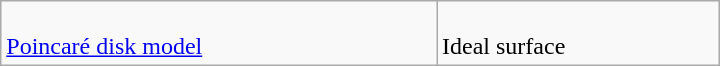<table class=wikitable width=480>
<tr>
<td><br><a href='#'>Poincaré disk model</a></td>
<td><br>Ideal surface</td>
</tr>
</table>
